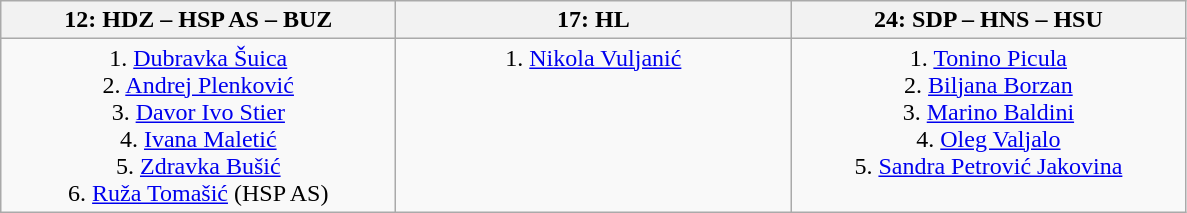<table class=wikitable style=text-align:center>
<tr>
<th>12: HDZ – HSP AS – BUZ</th>
<th>17: HL</th>
<th>24: SDP – HNS – HSU</th>
</tr>
<tr>
<td style="width:16em;" valign="top">1. <a href='#'>Dubravka Šuica</a><br>2. <a href='#'>Andrej Plenković</a><br>3. <a href='#'>Davor Ivo Stier</a><br>4. <a href='#'>Ivana Maletić</a><br>5. <a href='#'>Zdravka Bušić</a><br>6. <a href='#'>Ruža Tomašić</a> (HSP AS)</td>
<td style="width:16em;" valign="top">1. <a href='#'>Nikola Vuljanić</a></td>
<td style="width:16em;" valign="top">1. <a href='#'>Tonino Picula</a> <br>2. <a href='#'>Biljana Borzan</a> <br>3. <a href='#'>Marino Baldini</a> <br>4. <a href='#'>Oleg Valjalo</a> <br>5. <a href='#'>Sandra Petrović Jakovina</a></td>
</tr>
</table>
